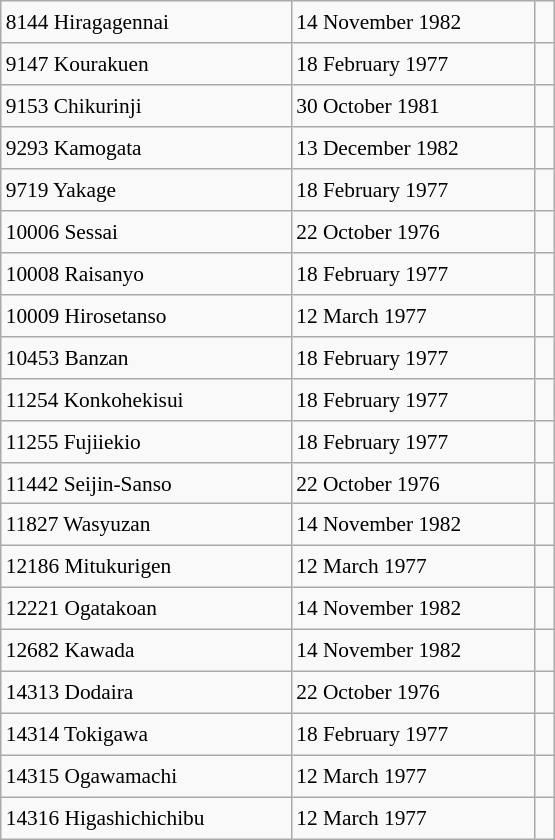<table class="wikitable" style="font-size: 89%; float: left; width: 26em; margin-right: 1em; height: 560px">
<tr>
<td>8144 Hiragagennai</td>
<td>14 November 1982</td>
<td> </td>
</tr>
<tr>
<td>9147 Kourakuen</td>
<td>18 February 1977</td>
<td> </td>
</tr>
<tr>
<td>9153 Chikurinji</td>
<td>30 October 1981</td>
<td> </td>
</tr>
<tr>
<td>9293 Kamogata</td>
<td>13 December 1982</td>
<td> </td>
</tr>
<tr>
<td>9719 Yakage</td>
<td>18 February 1977</td>
<td> </td>
</tr>
<tr>
<td>10006 Sessai</td>
<td>22 October 1976</td>
<td> </td>
</tr>
<tr>
<td>10008 Raisanyo</td>
<td>18 February 1977</td>
<td> </td>
</tr>
<tr>
<td>10009 Hirosetanso</td>
<td>12 March 1977</td>
<td> </td>
</tr>
<tr>
<td>10453 Banzan</td>
<td>18 February 1977</td>
<td> </td>
</tr>
<tr>
<td>11254 Konkohekisui</td>
<td>18 February 1977</td>
<td> </td>
</tr>
<tr>
<td>11255 Fujiiekio</td>
<td>18 February 1977</td>
<td> </td>
</tr>
<tr>
<td>11442 Seijin-Sanso</td>
<td>22 October 1976</td>
<td> </td>
</tr>
<tr>
<td>11827 Wasyuzan</td>
<td>14 November 1982</td>
<td> </td>
</tr>
<tr>
<td>12186 Mitukurigen</td>
<td>12 March 1977</td>
<td> </td>
</tr>
<tr>
<td>12221 Ogatakoan</td>
<td>14 November 1982</td>
<td> </td>
</tr>
<tr>
<td>12682 Kawada</td>
<td>14 November 1982</td>
<td> </td>
</tr>
<tr>
<td>14313 Dodaira</td>
<td>22 October 1976</td>
<td> </td>
</tr>
<tr>
<td>14314 Tokigawa</td>
<td>18 February 1977</td>
<td> </td>
</tr>
<tr>
<td>14315 Ogawamachi</td>
<td>12 March 1977</td>
<td> </td>
</tr>
<tr>
<td>14316 Higashichichibu</td>
<td>12 March 1977</td>
<td> </td>
</tr>
</table>
